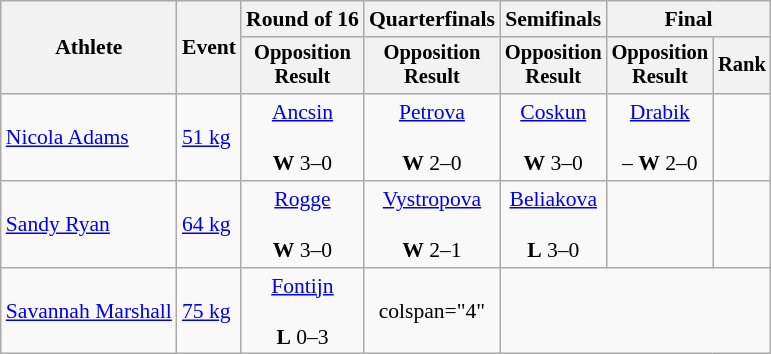<table class="wikitable" style="font-size:90%;">
<tr>
<th rowspan=2>Athlete</th>
<th rowspan=2>Event</th>
<th>Round of 16</th>
<th>Quarterfinals</th>
<th>Semifinals</th>
<th colspan=2>Final</th>
</tr>
<tr style="font-size:95%">
<th>Opposition<br>Result</th>
<th>Opposition<br>Result</th>
<th>Opposition<br>Result</th>
<th>Opposition<br>Result</th>
<th>Rank</th>
</tr>
<tr align=center>
<td align=left><a href='#'>Nicola Adams</a></td>
<td align=left><a href='#'>51 kg</a></td>
<td><a href='#'>Ancsin</a><br><br> <strong>W</strong> 3–0</td>
<td><a href='#'>Petrova</a><br><br> <strong>W</strong> 2–0</td>
<td><a href='#'>Coskun</a><br><br> <strong>W</strong> 3–0</td>
<td><a href='#'>Drabik</a><br><br> – <strong>W</strong> 2–0</td>
<td></td>
</tr>
<tr align=center>
<td align=left><a href='#'>Sandy Ryan</a></td>
<td align=left><a href='#'>64 kg</a></td>
<td><a href='#'>Rogge</a><br><br> <strong>W</strong> 3–0</td>
<td><a href='#'>Vystropova</a><br><br> <strong>W</strong> 2–1</td>
<td><a href='#'>Beliakova</a><br><br> <strong>L</strong> 3–0</td>
<td></td>
<td></td>
</tr>
<tr align=center>
<td align=left><a href='#'>Savannah Marshall</a></td>
<td align=left><a href='#'>75 kg</a></td>
<td><a href='#'>Fontijn</a><br><br> <strong>L</strong> 0–3</td>
<td>colspan="4" </td>
</tr>
</table>
